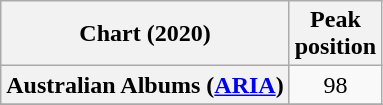<table class="wikitable sortable plainrowheaders" style="text-align:center">
<tr>
<th scope="col">Chart (2020)</th>
<th scope="col">Peak<br>position</th>
</tr>
<tr>
<th scope="row">Australian Albums (<a href='#'>ARIA</a>)</th>
<td>98</td>
</tr>
<tr>
</tr>
<tr>
</tr>
<tr>
</tr>
<tr>
</tr>
</table>
